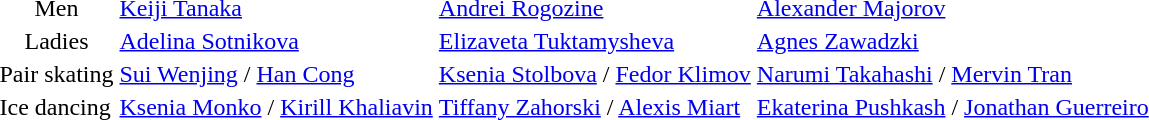<table>
<tr>
<td align=center>Men</td>
<td> <a href='#'>Keiji Tanaka</a></td>
<td> <a href='#'>Andrei Rogozine</a></td>
<td> <a href='#'>Alexander Majorov</a></td>
</tr>
<tr>
<td align=center>Ladies</td>
<td> <a href='#'>Adelina Sotnikova</a></td>
<td> <a href='#'>Elizaveta Tuktamysheva</a></td>
<td> <a href='#'>Agnes Zawadzki</a></td>
</tr>
<tr>
<td align=center>Pair skating</td>
<td> <a href='#'>Sui Wenjing</a> / <a href='#'>Han Cong</a></td>
<td> <a href='#'>Ksenia Stolbova</a> / <a href='#'>Fedor Klimov</a></td>
<td> <a href='#'>Narumi Takahashi</a> / <a href='#'>Mervin Tran</a></td>
</tr>
<tr>
<td align=cente>Ice dancing</td>
<td> <a href='#'>Ksenia Monko</a> / <a href='#'>Kirill Khaliavin</a></td>
<td> <a href='#'>Tiffany Zahorski</a> / <a href='#'>Alexis Miart</a></td>
<td> <a href='#'>Ekaterina Pushkash</a> / <a href='#'>Jonathan Guerreiro</a></td>
</tr>
</table>
